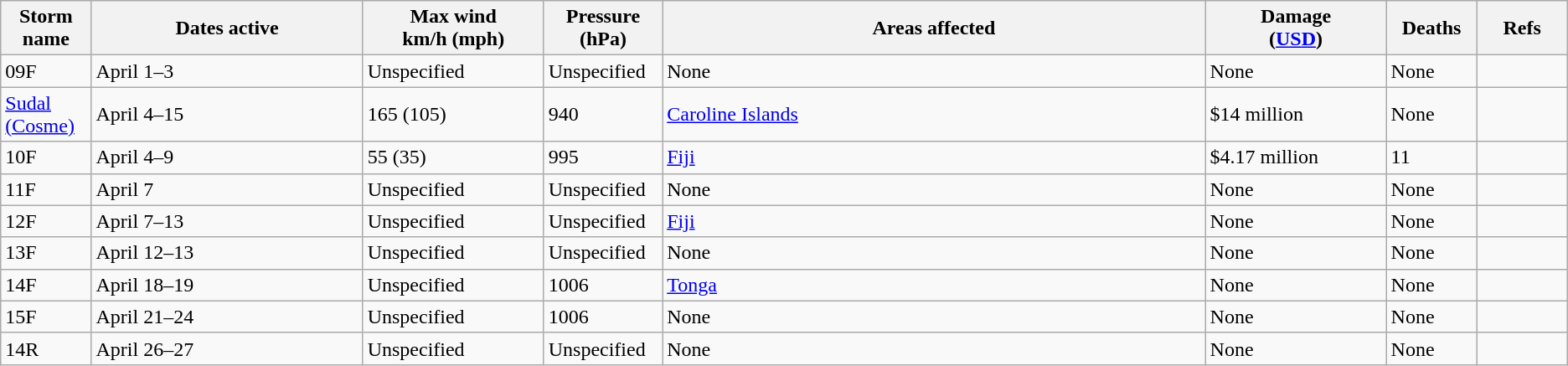<table class="wikitable sortable">
<tr>
<th width="5%">Storm name</th>
<th width="15%">Dates active</th>
<th width="10%">Max wind<br>km/h (mph)</th>
<th width="5%">Pressure<br>(hPa)</th>
<th width="30%">Areas affected</th>
<th width="10%">Damage<br>(<a href='#'>USD</a>)</th>
<th width="5%">Deaths</th>
<th width="5%">Refs</th>
</tr>
<tr>
<td>09F</td>
<td>April 1–3</td>
<td>Unspecified</td>
<td>Unspecified</td>
<td>None</td>
<td>None</td>
<td>None</td>
<td></td>
</tr>
<tr>
<td><a href='#'>Sudal (Cosme)</a></td>
<td>April 4–15</td>
<td>165 (105)</td>
<td>940</td>
<td><a href='#'>Caroline Islands</a></td>
<td>$14 million</td>
<td>None</td>
<td></td>
</tr>
<tr>
<td>10F</td>
<td>April 4–9</td>
<td>55 (35)</td>
<td>995</td>
<td><a href='#'>Fiji</a></td>
<td>$4.17 million</td>
<td>11</td>
<td></td>
</tr>
<tr>
<td>11F</td>
<td>April 7</td>
<td>Unspecified</td>
<td>Unspecified</td>
<td>None</td>
<td>None</td>
<td>None</td>
<td></td>
</tr>
<tr>
<td>12F</td>
<td>April 7–13</td>
<td>Unspecified</td>
<td>Unspecified</td>
<td><a href='#'>Fiji</a></td>
<td>None</td>
<td>None</td>
<td></td>
</tr>
<tr>
<td>13F</td>
<td>April 12–13</td>
<td>Unspecified</td>
<td>Unspecified</td>
<td>None</td>
<td>None</td>
<td>None</td>
<td></td>
</tr>
<tr>
<td>14F</td>
<td>April 18–19</td>
<td>Unspecified</td>
<td>1006</td>
<td><a href='#'>Tonga</a></td>
<td>None</td>
<td>None</td>
<td></td>
</tr>
<tr>
<td>15F</td>
<td>April 21–24</td>
<td>Unspecified</td>
<td>1006</td>
<td>None</td>
<td>None</td>
<td>None</td>
<td></td>
</tr>
<tr>
<td>14R</td>
<td>April 26–27</td>
<td>Unspecified</td>
<td>Unspecified</td>
<td>None</td>
<td>None</td>
<td>None</td>
<td></td>
</tr>
</table>
